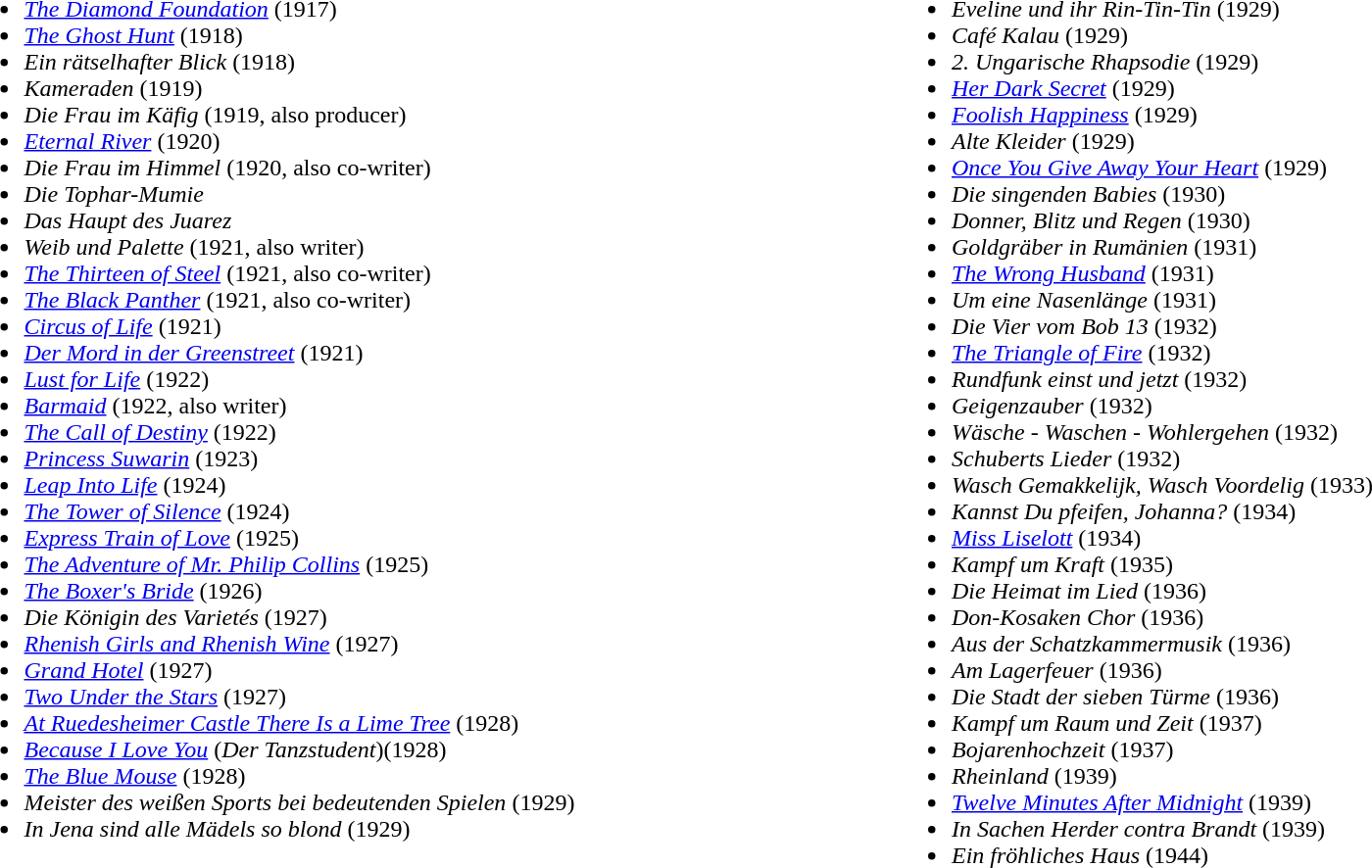<table width="100%" align="center"|>
<tr>
<td width="50%" valign="top"><br><ul><li><em><a href='#'>The Diamond Foundation</a></em> (1917)</li><li><em><a href='#'>The Ghost Hunt</a></em> (1918)</li><li><em>Ein rätselhafter Blick</em> (1918)</li><li><em>Kameraden</em> (1919)</li><li><em>Die Frau im Käfig</em> (1919, also producer)</li><li><em><a href='#'>Eternal River</a></em> (1920)</li><li><em>Die Frau im Himmel</em> (1920, also co-writer)</li><li><em>Die Tophar-Mumie</em></li><li><em>Das Haupt des Juarez</em></li><li><em>Weib und Palette</em> (1921, also writer)</li><li><em><a href='#'>The Thirteen of Steel</a></em> (1921, also co-writer)</li><li><em><a href='#'>The Black Panther</a></em> (1921, also co-writer)</li><li><em><a href='#'>Circus of Life</a></em> (1921)</li><li><em><a href='#'>Der Mord in der Greenstreet</a></em> (1921)</li><li><em><a href='#'>Lust for Life</a></em> (1922)</li><li><em><a href='#'>Barmaid</a></em> (1922, also writer)</li><li><em><a href='#'>The Call of Destiny</a></em> (1922)</li><li><em><a href='#'>Princess Suwarin</a></em> (1923)</li><li><em><a href='#'>Leap Into Life</a></em> (1924)</li><li><em><a href='#'>The Tower of Silence</a></em> (1924)</li><li><em><a href='#'>Express Train of Love</a></em> (1925)</li><li><em><a href='#'>The Adventure of Mr. Philip Collins</a></em> (1925)</li><li><em><a href='#'>The Boxer's Bride</a></em> (1926)</li><li><em>Die Königin des Varietés</em> (1927)</li><li><em><a href='#'>Rhenish Girls and Rhenish Wine</a></em> (1927)</li><li><em><a href='#'>Grand Hotel</a></em> (1927)</li><li><em><a href='#'>Two Under the Stars</a></em> (1927)</li><li><em><a href='#'>At Ruedesheimer Castle There Is a Lime Tree</a></em> (1928)</li><li><em><a href='#'>Because I Love You</a></em> (<em>Der Tanzstudent</em>)(1928)</li><li><em><a href='#'>The Blue Mouse</a></em> (1928)</li><li><em>Meister des weißen Sports bei bedeutenden Spielen</em> (1929)</li><li><em>In Jena sind alle Mädels so blond</em> (1929)</li></ul></td>
<td width="50%" valign="top"><br><ul><li><em>Eveline und ihr Rin-Tin-Tin</em> (1929)</li><li><em>Café Kalau</em> (1929)</li><li><em>2. Ungarische Rhapsodie</em> (1929)</li><li><em><a href='#'>Her Dark Secret</a></em> (1929)</li><li><em><a href='#'>Foolish Happiness</a></em> (1929)</li><li><em>Alte Kleider</em> (1929)</li><li><em><a href='#'>Once You Give Away Your Heart</a></em> (1929)</li><li><em>Die singenden Babies</em> (1930)</li><li><em>Donner, Blitz und Regen</em> (1930)</li><li><em>Goldgräber in Rumänien</em> (1931)</li><li><em><a href='#'>The Wrong Husband</a></em> (1931)</li><li><em>Um eine Nasenlänge</em> (1931)</li><li><em>Die Vier vom Bob 13</em> (1932)</li><li><em><a href='#'>The Triangle of Fire</a></em> (1932)</li><li><em>Rundfunk einst und jetzt</em> (1932)</li><li><em>Geigenzauber</em> (1932)</li><li><em>Wäsche - Waschen - Wohlergehen</em> (1932)</li><li><em>Schuberts Lieder</em> (1932)</li><li><em>Wasch Gemakkelijk, Wasch Voordelig</em> (1933)</li><li><em>Kannst Du pfeifen, Johanna?</em> (1934)</li><li><em><a href='#'>Miss Liselott</a></em> (1934)</li><li><em>Kampf um Kraft</em> (1935)</li><li><em>Die Heimat im Lied</em> (1936)</li><li><em>Don-Kosaken Chor</em> (1936)</li><li><em>Aus der Schatzkammermusik</em> (1936)</li><li><em>Am Lagerfeuer</em> (1936)</li><li><em>Die Stadt der sieben Türme</em> (1936)</li><li><em>Kampf um Raum und Zeit</em> (1937)</li><li><em>Bojarenhochzeit</em> (1937)</li><li><em>Rheinland</em> (1939)</li><li><em><a href='#'>Twelve Minutes After Midnight</a></em> (1939)</li><li><em>In Sachen Herder contra Brandt</em> (1939)</li><li><em>Ein fröhliches Haus</em> (1944)</li></ul></td>
</tr>
<tr>
</tr>
</table>
